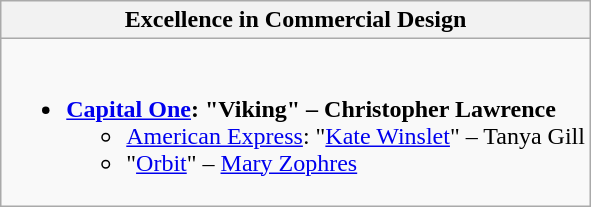<table class=wikitable style="width=100%">
<tr>
<th>Excellence in Commercial Design</th>
</tr>
<tr>
<td valign="top"><br><ul><li><strong><a href='#'>Capital One</a>: "Viking" – Christopher Lawrence</strong><ul><li><a href='#'>American Express</a>: "<a href='#'>Kate Winslet</a>" – Tanya Gill</li><li>"<a href='#'>Orbit</a>" – <a href='#'>Mary Zophres</a></li></ul></li></ul></td>
</tr>
</table>
